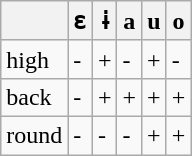<table class="wikitable">
<tr>
<th></th>
<th>ɛ</th>
<th>ɨ</th>
<th>a</th>
<th>u</th>
<th>o</th>
</tr>
<tr>
<td>high</td>
<td>-</td>
<td>+</td>
<td>-</td>
<td>+</td>
<td>-</td>
</tr>
<tr>
<td>back</td>
<td>-</td>
<td>+</td>
<td>+</td>
<td>+</td>
<td>+</td>
</tr>
<tr>
<td>round</td>
<td>-</td>
<td>-</td>
<td>-</td>
<td>+</td>
<td>+</td>
</tr>
</table>
